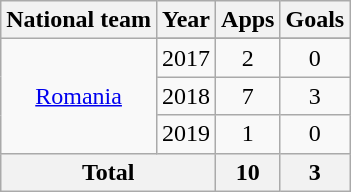<table class="wikitable" style="text-align: center;">
<tr>
<th>National team</th>
<th>Year</th>
<th>Apps</th>
<th>Goals</th>
</tr>
<tr>
<td rowspan="4"><a href='#'>Romania</a></td>
</tr>
<tr>
<td>2017</td>
<td>2</td>
<td>0</td>
</tr>
<tr>
<td>2018</td>
<td>7</td>
<td>3</td>
</tr>
<tr>
<td>2019</td>
<td>1</td>
<td>0</td>
</tr>
<tr>
<th colspan=2>Total</th>
<th>10</th>
<th>3</th>
</tr>
</table>
